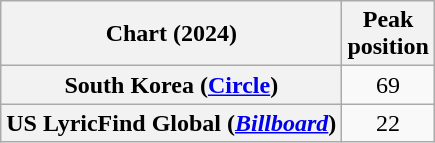<table class="wikitable sortable plainrowheaders" style="text-align:center">
<tr>
<th scope="col">Chart (2024)</th>
<th scope="col">Peak<br>position</th>
</tr>
<tr>
<th scope="row">South Korea (<a href='#'>Circle</a>)</th>
<td>69</td>
</tr>
<tr>
<th scope="row">US LyricFind Global (<em><a href='#'>Billboard</a></em>)</th>
<td>22</td>
</tr>
</table>
